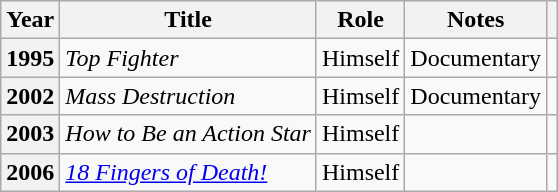<table class="wikitable sortable plainrowheaders">
<tr>
<th scope="col">Year</th>
<th scope="col">Title</th>
<th scope="col">Role</th>
<th scope="col" class="unsortable">Notes</th>
<th scope="col" class="unsortable"></th>
</tr>
<tr>
<th scope="row">1995</th>
<td><em>Top Fighter</em></td>
<td>Himself</td>
<td>Documentary</td>
<td></td>
</tr>
<tr>
<th scope="row">2002</th>
<td><em>Mass Destruction</em></td>
<td>Himself</td>
<td>Documentary</td>
<td></td>
</tr>
<tr>
<th scope="row">2003</th>
<td><em>How to Be an Action Star</em></td>
<td>Himself</td>
<td></td>
<td></td>
</tr>
<tr>
<th scope="row">2006</th>
<td><em><a href='#'>18 Fingers of Death!</a></em></td>
<td>Himself</td>
<td></td>
<td></td>
</tr>
</table>
